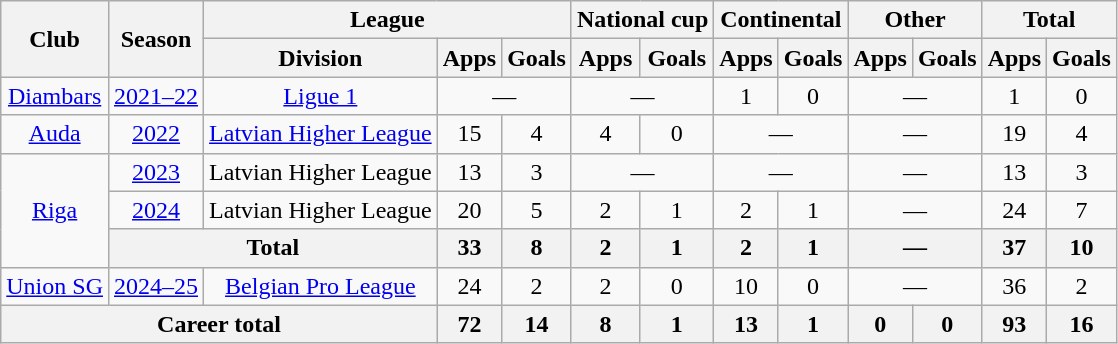<table class="wikitable" style="text-align:center">
<tr>
<th rowspan="2">Club</th>
<th rowspan="2">Season</th>
<th colspan="3">League</th>
<th colspan="2">National cup</th>
<th colspan="2">Continental</th>
<th colspan="2">Other</th>
<th colspan="2">Total</th>
</tr>
<tr>
<th>Division</th>
<th>Apps</th>
<th>Goals</th>
<th>Apps</th>
<th>Goals</th>
<th>Apps</th>
<th>Goals</th>
<th>Apps</th>
<th>Goals</th>
<th>Apps</th>
<th>Goals</th>
</tr>
<tr>
<td><a href='#'>Diambars</a></td>
<td><a href='#'>2021–22</a></td>
<td><a href='#'>Ligue 1</a></td>
<td colspan="2">—</td>
<td colspan="2">—</td>
<td>1</td>
<td>0</td>
<td colspan="2">—</td>
<td>1</td>
<td>0</td>
</tr>
<tr>
<td><a href='#'>Auda</a></td>
<td><a href='#'>2022</a></td>
<td><a href='#'>Latvian Higher League</a></td>
<td>15</td>
<td>4</td>
<td>4</td>
<td>0</td>
<td colspan="2">—</td>
<td colspan="2">—</td>
<td>19</td>
<td>4</td>
</tr>
<tr>
<td rowspan="3"><a href='#'>Riga</a></td>
<td><a href='#'>2023</a></td>
<td>Latvian Higher League</td>
<td>13</td>
<td>3</td>
<td colspan="2">—</td>
<td colspan="2">—</td>
<td colspan="2">—</td>
<td>13</td>
<td>3</td>
</tr>
<tr>
<td><a href='#'>2024</a></td>
<td>Latvian Higher League</td>
<td>20</td>
<td>5</td>
<td>2</td>
<td>1</td>
<td>2</td>
<td>1</td>
<td colspan="2">—</td>
<td>24</td>
<td>7</td>
</tr>
<tr>
<th colspan="2">Total</th>
<th>33</th>
<th>8</th>
<th>2</th>
<th>1</th>
<th>2</th>
<th>1</th>
<th colspan="2">—</th>
<th>37</th>
<th>10</th>
</tr>
<tr>
<td><a href='#'>Union SG</a></td>
<td><a href='#'>2024–25</a></td>
<td><a href='#'>Belgian Pro League</a></td>
<td>24</td>
<td>2</td>
<td>2</td>
<td>0</td>
<td>10</td>
<td>0</td>
<td colspan="2">—</td>
<td>36</td>
<td>2</td>
</tr>
<tr>
<th colspan="3">Career total</th>
<th>72</th>
<th>14</th>
<th>8</th>
<th>1</th>
<th>13</th>
<th>1</th>
<th>0</th>
<th>0</th>
<th>93</th>
<th>16</th>
</tr>
</table>
